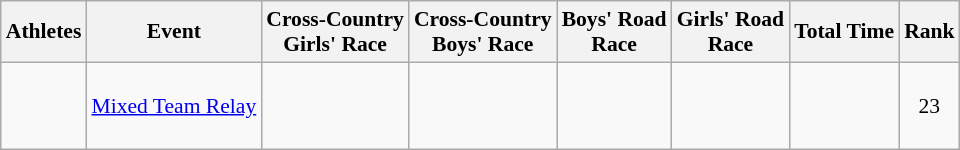<table class="wikitable" style="font-size:90%;">
<tr>
<th>Athletes</th>
<th>Event</th>
<th>Cross-Country<br>Girls' Race</th>
<th>Cross-Country<br>Boys' Race</th>
<th>Boys' Road<br>Race</th>
<th>Girls' Road<br>Race</th>
<th>Total Time</th>
<th>Rank</th>
</tr>
<tr align=center>
<td align=left><br><br><br></td>
<td align=left><a href='#'>Mixed Team Relay</a></td>
<td></td>
<td></td>
<td></td>
<td></td>
<td></td>
<td>23</td>
</tr>
</table>
